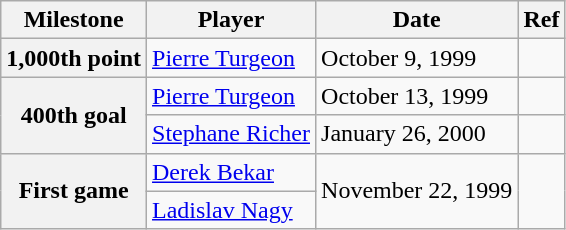<table class="wikitable">
<tr>
<th scope="col">Milestone</th>
<th scope="col">Player</th>
<th scope="col">Date</th>
<th scope="col">Ref</th>
</tr>
<tr>
<th>1,000th point</th>
<td><a href='#'>Pierre Turgeon</a></td>
<td>October 9, 1999</td>
<td></td>
</tr>
<tr>
<th rowspan="2">400th goal</th>
<td><a href='#'>Pierre Turgeon</a></td>
<td>October 13, 1999</td>
<td></td>
</tr>
<tr>
<td><a href='#'>Stephane Richer</a></td>
<td>January 26, 2000</td>
<td></td>
</tr>
<tr>
<th rowspan=2>First game</th>
<td><a href='#'>Derek Bekar</a></td>
<td rowspan=2>November 22, 1999</td>
<td rowspan=2></td>
</tr>
<tr>
<td><a href='#'>Ladislav Nagy</a></td>
</tr>
</table>
